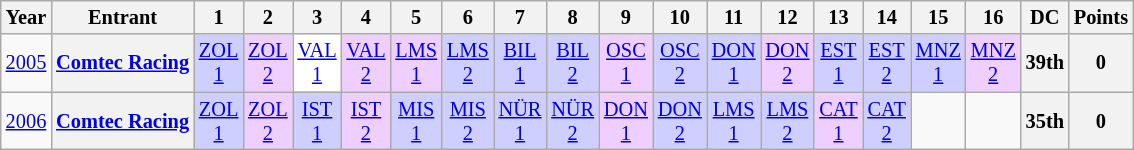<table class="wikitable" style="text-align:center; font-size:85%">
<tr>
<th>Year</th>
<th>Entrant</th>
<th>1</th>
<th>2</th>
<th>3</th>
<th>4</th>
<th>5</th>
<th>6</th>
<th>7</th>
<th>8</th>
<th>9</th>
<th>10</th>
<th>11</th>
<th>12</th>
<th>13</th>
<th>14</th>
<th>15</th>
<th>16</th>
<th>DC</th>
<th>Points</th>
</tr>
<tr>
<td><a href='#'>2005</a></td>
<th nowrap><a href='#'>Comtec Racing</a></th>
<td style="background:#cfcfff;"><a href='#'>ZOL<br>1</a><br></td>
<td style="background:#efcfff;"><a href='#'>ZOL<br>2</a><br></td>
<td style="background:#ffffff;"><a href='#'>VAL<br>1</a><br></td>
<td style="background:#efcfff;"><a href='#'>VAL<br>2</a><br></td>
<td style="background:#efcfff;"><a href='#'>LMS<br>1</a><br></td>
<td style="background:#cfcfff;"><a href='#'>LMS<br>2</a><br></td>
<td style="background:#cfcfff;"><a href='#'>BIL<br>1</a><br></td>
<td style="background:#cfcfff;"><a href='#'>BIL<br>2</a><br></td>
<td style="background:#efcfff;"><a href='#'>OSC<br>1</a><br></td>
<td style="background:#cfcfff;"><a href='#'>OSC<br>2</a><br></td>
<td style="background:#cfcfff;"><a href='#'>DON<br>1</a><br></td>
<td style="background:#efcfff;"><a href='#'>DON<br>2</a><br></td>
<td style="background:#cfcfff;"><a href='#'>EST<br>1</a><br></td>
<td style="background:#cfcfff;"><a href='#'>EST<br>2</a><br></td>
<td style="background:#cfcfff;"><a href='#'>MNZ<br>1</a><br></td>
<td style="background:#efcfff;"><a href='#'>MNZ<br>2</a><br></td>
<th>39th</th>
<th>0</th>
</tr>
<tr>
<td><a href='#'>2006</a></td>
<th nowrap><a href='#'>Comtec Racing</a></th>
<td style="background:#cfcfff;"><a href='#'>ZOL<br>1</a><br></td>
<td style="background:#efcfff;"><a href='#'>ZOL<br>2</a><br></td>
<td style="background:#cfcfff;"><a href='#'>IST<br>1</a><br></td>
<td style="background:#efcfff;"><a href='#'>IST<br>2</a><br></td>
<td style="background:#cfcfff;"><a href='#'>MIS<br>1</a><br></td>
<td style="background:#cfcfff;"><a href='#'>MIS<br>2</a><br></td>
<td style="background:#cfcfff;"><a href='#'>NÜR<br>1</a><br></td>
<td style="background:#cfcfff;"><a href='#'>NÜR<br>2</a><br></td>
<td style="background:#efcfff;"><a href='#'>DON<br>1</a><br></td>
<td style="background:#cfcfff;"><a href='#'>DON<br>2</a><br></td>
<td style="background:#cfcfff;"><a href='#'>LMS<br>1</a><br></td>
<td style="background:#cfcfff;"><a href='#'>LMS<br>2</a><br></td>
<td style="background:#efcfff;"><a href='#'>CAT<br>1</a><br></td>
<td style="background:#cfcfff;"><a href='#'>CAT<br>2</a><br></td>
<td></td>
<td></td>
<th>35th</th>
<th>0</th>
</tr>
</table>
